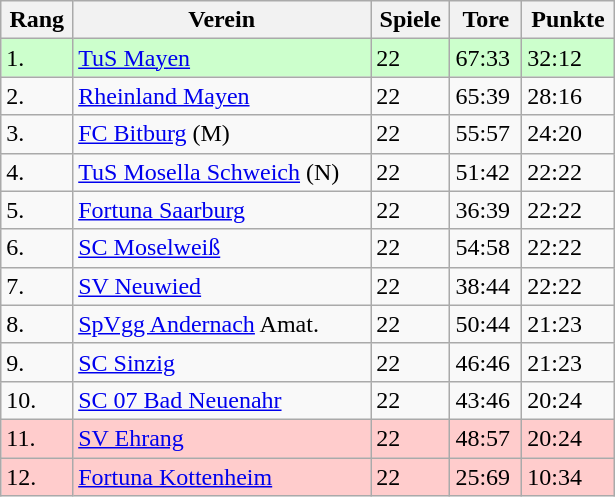<table class="wikitable" style="width:410px;">
<tr>
<th>Rang</th>
<th>Verein</th>
<th>Spiele</th>
<th>Tore</th>
<th>Punkte</th>
</tr>
<tr bgcolor="ccffcc">
<td>1.</td>
<td><a href='#'>TuS Mayen</a></td>
<td>22</td>
<td>67:33</td>
<td>32:12</td>
</tr>
<tr>
<td>2.</td>
<td><a href='#'>Rheinland Mayen</a></td>
<td>22</td>
<td>65:39</td>
<td>28:16</td>
</tr>
<tr>
<td>3.</td>
<td><a href='#'>FC Bitburg</a> (M)</td>
<td>22</td>
<td>55:57</td>
<td>24:20</td>
</tr>
<tr>
<td>4.</td>
<td><a href='#'>TuS Mosella Schweich</a> (N)</td>
<td>22</td>
<td>51:42</td>
<td>22:22</td>
</tr>
<tr>
<td>5.</td>
<td><a href='#'>Fortuna Saarburg</a></td>
<td>22</td>
<td>36:39</td>
<td>22:22</td>
</tr>
<tr>
<td>6.</td>
<td><a href='#'>SC Moselweiß</a></td>
<td>22</td>
<td>54:58</td>
<td>22:22</td>
</tr>
<tr>
<td>7.</td>
<td><a href='#'>SV Neuwied</a></td>
<td>22</td>
<td>38:44</td>
<td>22:22</td>
</tr>
<tr>
<td>8.</td>
<td><a href='#'>SpVgg Andernach</a> Amat.</td>
<td>22</td>
<td>50:44</td>
<td>21:23</td>
</tr>
<tr>
<td>9.</td>
<td><a href='#'>SC Sinzig</a></td>
<td>22</td>
<td>46:46</td>
<td>21:23</td>
</tr>
<tr>
<td>10.</td>
<td><a href='#'>SC 07 Bad Neuenahr</a></td>
<td>22</td>
<td>43:46</td>
<td>20:24</td>
</tr>
<tr bgcolor="#ffcccc">
<td>11.</td>
<td><a href='#'>SV Ehrang</a></td>
<td>22</td>
<td>48:57</td>
<td>20:24</td>
</tr>
<tr bgcolor="#ffcccc">
<td>12.</td>
<td><a href='#'>Fortuna Kottenheim</a></td>
<td>22</td>
<td>25:69</td>
<td>10:34</td>
</tr>
</table>
